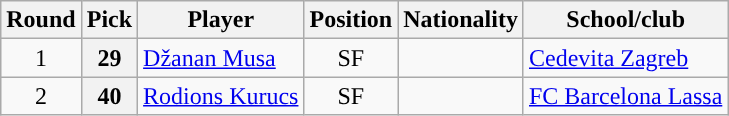<table class="wikitable">
<tr>
<th scope="col">Round</th>
<th scope="col">Pick</th>
<th scope="col">Player</th>
<th scope="col">Position</th>
<th scope="col">Nationality</th>
<th scope="col">School/club</th>
</tr>
<tr>
<td style="text-align:center;">1</td>
<th scope="row">29</th>
<td><a href='#'>Džanan Musa</a></td>
<td style="text-align:center;">SF</td>
<td></td>
<td><a href='#'>Cedevita Zagreb</a></td>
</tr>
<tr>
<td style="text-align:center;">2</td>
<th scope="row">40</th>
<td><a href='#'>Rodions Kurucs</a></td>
<td style="text-align:center;">SF</td>
<td></td>
<td><a href='#'>FC Barcelona Lassa</a></td>
</tr>
</table>
